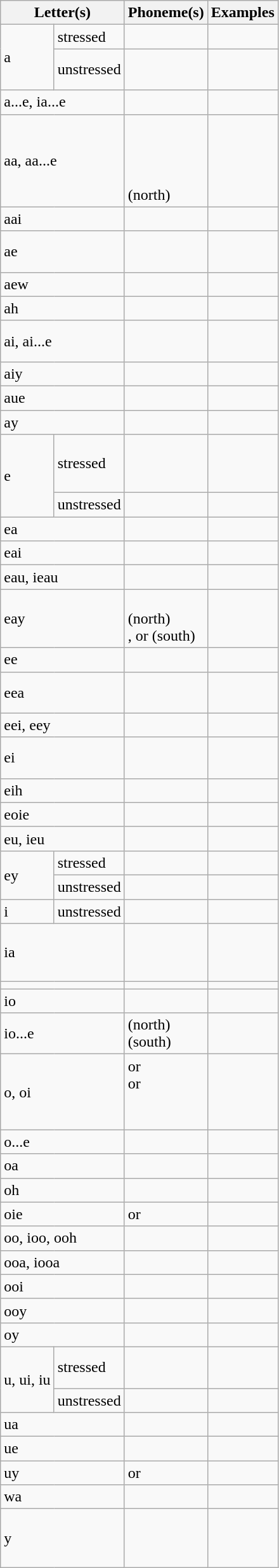<table class="wikitable">
<tr>
<th colspan="2">Letter(s)</th>
<th>Phoneme(s)</th>
<th>Examples</th>
</tr>
<tr>
<td rowspan="2">a</td>
<td>stressed</td>
<td><br></td>
<td></td>
</tr>
<tr>
<td>unstressed</td>
<td><br><br></td>
<td></td>
</tr>
<tr>
<td colspan="2">a...e, ia...e</td>
<td></td>
<td></td>
</tr>
<tr>
<td colspan="2">aa, aa...e</td>
<td><br><br><br><br> (north)</td>
<td></td>
</tr>
<tr>
<td colspan="2">aai</td>
<td></td>
<td></td>
</tr>
<tr>
<td colspan="2">ae</td>
<td><br><br></td>
<td></td>
</tr>
<tr>
<td colspan="2">aew</td>
<td></td>
<td></td>
</tr>
<tr>
<td colspan="2">ah</td>
<td></td>
<td></td>
</tr>
<tr>
<td colspan="2">ai, ai...e</td>
<td><br><br></td>
<td></td>
</tr>
<tr>
<td colspan="2">aiy</td>
<td></td>
<td></td>
</tr>
<tr>
<td colspan="2">aue</td>
<td></td>
<td></td>
</tr>
<tr>
<td colspan="2">ay</td>
<td></td>
<td></td>
</tr>
<tr>
<td rowspan="2">e</td>
<td>stressed</td>
<td><br><br><br></td>
<td></td>
</tr>
<tr>
<td>unstressed</td>
<td></td>
<td></td>
</tr>
<tr>
<td colspan="2">ea</td>
<td></td>
<td></td>
</tr>
<tr>
<td colspan="2">eai</td>
<td></td>
<td></td>
</tr>
<tr>
<td colspan="2">eau, ieau</td>
<td></td>
<td></td>
</tr>
<tr>
<td colspan="2">eay</td>
<td><br> (north) <br> ,  or  (south)</td>
<td></td>
</tr>
<tr>
<td colspan="2">ee</td>
<td></td>
<td></td>
</tr>
<tr>
<td colspan="2">eea</td>
<td><br><br></td>
<td></td>
</tr>
<tr>
<td colspan="2">eei, eey</td>
<td></td>
<td></td>
</tr>
<tr>
<td colspan="2">ei</td>
<td><br><br></td>
<td></td>
</tr>
<tr>
<td colspan="2">eih</td>
<td></td>
<td></td>
</tr>
<tr>
<td colspan="2">eoie</td>
<td></td>
<td></td>
</tr>
<tr>
<td colspan="2">eu, ieu</td>
<td><br></td>
<td></td>
</tr>
<tr>
<td rowspan="2">ey</td>
<td>stressed</td>
<td></td>
<td></td>
</tr>
<tr>
<td>unstressed</td>
<td></td>
<td></td>
</tr>
<tr>
<td>i</td>
<td>unstressed</td>
<td><br></td>
<td></td>
</tr>
<tr>
<td colspan="2">ia</td>
<td><br><br><br></td>
<td></td>
</tr>
<tr>
<td colspan="2"></td>
<td></td>
<td></td>
</tr>
<tr>
<td colspan="2">io</td>
<td></td>
<td></td>
</tr>
<tr>
<td colspan="2">io...e</td>
<td> (north) <br> (south)</td>
<td></td>
</tr>
<tr>
<td colspan="2">o, oi</td>
<td> or <br> or <br><br><br></td>
<td></td>
</tr>
<tr>
<td colspan="2">o...e</td>
<td><br></td>
<td></td>
</tr>
<tr>
<td colspan="2">oa</td>
<td><br></td>
<td></td>
</tr>
<tr>
<td colspan="2">oh</td>
<td></td>
<td></td>
</tr>
<tr>
<td colspan="2">oie</td>
<td> or </td>
<td></td>
</tr>
<tr>
<td colspan="2">oo, ioo, ooh</td>
<td></td>
<td></td>
</tr>
<tr>
<td colspan="2">ooa, iooa</td>
<td></td>
<td></td>
</tr>
<tr>
<td colspan="2">ooi</td>
<td></td>
<td></td>
</tr>
<tr>
<td colspan="2">ooy</td>
<td></td>
<td></td>
</tr>
<tr>
<td colspan="2">oy</td>
<td></td>
<td></td>
</tr>
<tr>
<td rowspan="2">u, ui, iu</td>
<td>stressed</td>
<td><br><br></td>
<td></td>
</tr>
<tr>
<td>unstressed</td>
<td></td>
<td></td>
</tr>
<tr>
<td colspan="2">ua</td>
<td></td>
<td></td>
</tr>
<tr>
<td colspan="2">ue</td>
<td></td>
<td></td>
</tr>
<tr>
<td colspan="2">uy</td>
<td> or </td>
<td></td>
</tr>
<tr>
<td colspan="2">wa</td>
<td></td>
<td></td>
</tr>
<tr>
<td colspan="2">y</td>
<td><br><br><br></td>
<td></td>
</tr>
</table>
